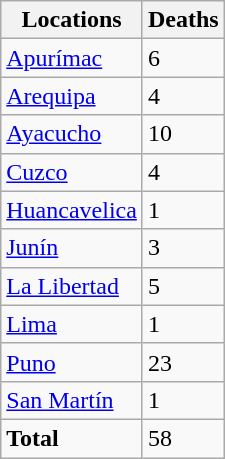<table class="wikitable sortable floatright">
<tr>
<th>Locations</th>
<th>Deaths</th>
</tr>
<tr>
<td> <a href='#'>Apurímac</a></td>
<td>6</td>
</tr>
<tr>
<td> <a href='#'>Arequipa</a></td>
<td>4</td>
</tr>
<tr>
<td> <a href='#'>Ayacucho</a></td>
<td>10</td>
</tr>
<tr>
<td> <a href='#'>Cuzco</a></td>
<td>4</td>
</tr>
<tr>
<td> <a href='#'>Huancavelica</a></td>
<td>1</td>
</tr>
<tr>
<td> <a href='#'>Junín</a></td>
<td>3</td>
</tr>
<tr>
<td> <a href='#'>La Libertad</a></td>
<td>5</td>
</tr>
<tr>
<td> <a href='#'>Lima</a></td>
<td>1</td>
</tr>
<tr>
<td> <a href='#'>Puno</a></td>
<td>23</td>
</tr>
<tr>
<td> <a href='#'>San Martín</a></td>
<td>1</td>
</tr>
<tr>
<td><strong>Total</strong></td>
<td>58</td>
</tr>
</table>
